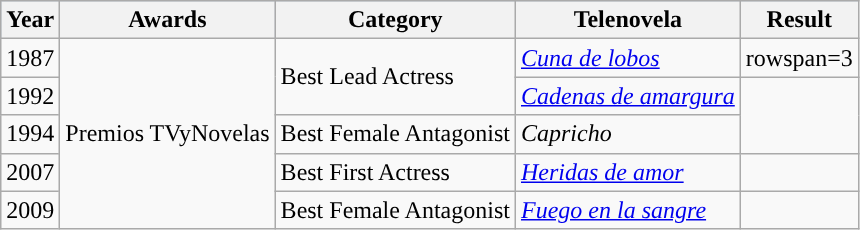<table class="wikitable">
<tr style="background:#b0c4de;">
<th>Year</th>
<th>Awards</th>
<th>Category</th>
<th>Telenovela</th>
<th>Result</th>
</tr>
<tr>
<td>1987</td>
<td rowspan=5>Premios TVyNovelas</td>
<td rowspan=2>Best Lead Actress</td>
<td><em><a href='#'>Cuna de lobos</a></em></td>
<td>rowspan=3 </td>
</tr>
<tr>
<td>1992</td>
<td><em><a href='#'>Cadenas de amargura</a></em></td>
</tr>
<tr>
<td>1994</td>
<td>Best Female Antagonist</td>
<td><em>Capricho</em></td>
</tr>
<tr>
<td>2007</td>
<td>Best First Actress</td>
<td><em><a href='#'>Heridas de amor</a></em></td>
<td></td>
</tr>
<tr>
<td>2009</td>
<td>Best Female Antagonist</td>
<td><em><a href='#'>Fuego en la sangre</a></em></td>
<td></td>
</tr>
</table>
